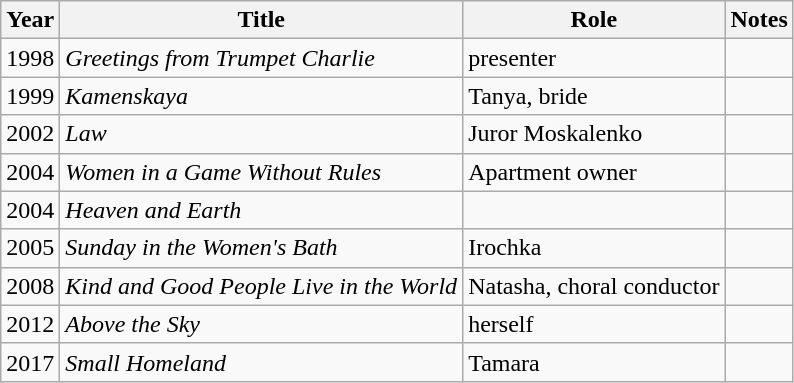<table class="wikitable sortable">
<tr>
<th>Year</th>
<th>Title</th>
<th>Role</th>
<th class="unsortable">Notes</th>
</tr>
<tr>
<td>1998</td>
<td><em>Greetings from Trumpet Charlie</em></td>
<td>presenter</td>
<td></td>
</tr>
<tr>
<td>1999</td>
<td><em>Kamenskaya</em></td>
<td>Tanya, bride</td>
<td></td>
</tr>
<tr>
<td>2002</td>
<td><em>Law</em></td>
<td>Juror Moskalenko</td>
<td></td>
</tr>
<tr>
<td>2004</td>
<td><em>Women in a Game Without Rules</em></td>
<td>Apartment owner</td>
<td></td>
</tr>
<tr>
<td>2004</td>
<td><em>Heaven and Earth</em></td>
<td></td>
<td></td>
</tr>
<tr>
<td>2005</td>
<td><em>Sunday in the Women's Bath </em></td>
<td>Irochka</td>
<td></td>
</tr>
<tr>
<td>2008</td>
<td><em>Kind and Good People Live in the World </em></td>
<td>Natasha, choral conductor</td>
<td></td>
</tr>
<tr>
<td>2012</td>
<td><em>Above the Sky</em></td>
<td>herself</td>
<td></td>
</tr>
<tr>
<td>2017</td>
<td><em>Small Homeland</em></td>
<td>Tamara</td>
<td></td>
</tr>
</table>
